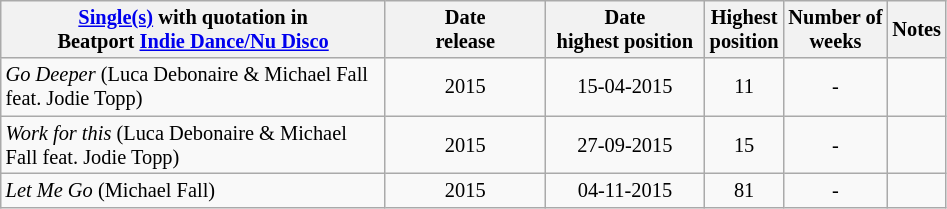<table class="wikitable sortable" style="margin:0.5em 1em 0.5em 0; font-size: 85%; text-align:center;">
<tr>
<th width=250><a href='#'>Single(s)</a> with quotation in<br> Beatport <a href='#'>Indie Dance/Nu Disco</a></th>
<th width="100">Date <br>release</th>
<th width="100">Date <br>highest position</th>
<th>Highest<br>position</th>
<th>Number of<br>weeks</th>
<th>Notes</th>
</tr>
<tr>
<td align="left"><em>Go Deeper</em> (Luca Debonaire & Michael Fall feat. Jodie Topp)</td>
<td>2015</td>
<td>15-04-2015</td>
<td>11</td>
<td>-</td>
<td></td>
</tr>
<tr>
<td align="left"><em>Work for this</em> (Luca Debonaire & Michael Fall feat. Jodie Topp)</td>
<td>2015</td>
<td>27-09-2015</td>
<td>15</td>
<td>-</td>
<td></td>
</tr>
<tr>
<td align="left"><em>Let Me Go</em> (Michael Fall)</td>
<td>2015</td>
<td>04-11-2015</td>
<td>81</td>
<td>-</td>
<td></td>
</tr>
</table>
